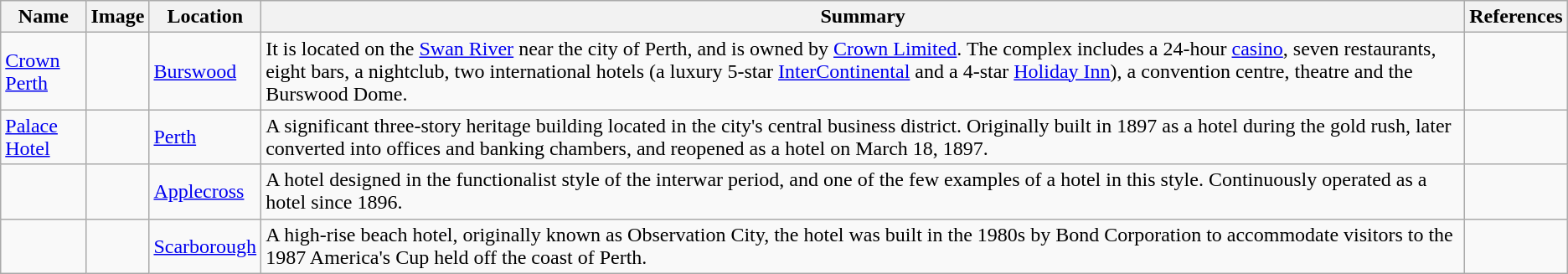<table class="wikitable">
<tr>
<th>Name</th>
<th>Image</th>
<th>Location</th>
<th>Summary</th>
<th>References</th>
</tr>
<tr>
<td><a href='#'>Crown Perth</a></td>
<td></td>
<td><a href='#'>Burswood</a></td>
<td>It is located on the <a href='#'>Swan River</a> near the city of Perth, and is owned by <a href='#'>Crown Limited</a>. The complex includes a 24-hour <a href='#'>casino</a>, seven restaurants, eight bars, a nightclub, two international hotels (a luxury 5-star <a href='#'>InterContinental</a> and a 4-star <a href='#'>Holiday Inn</a>), a convention centre, theatre and the Burswood Dome.</td>
<td></td>
</tr>
<tr>
<td><a href='#'>Palace Hotel</a></td>
<td></td>
<td><a href='#'>Perth</a></td>
<td>A significant three-story heritage building located in the city's central business district. Originally built in 1897 as a hotel during the gold rush, later converted into offices and banking chambers, and reopened as a hotel on March 18, 1897.</td>
<td></td>
</tr>
<tr>
<td></td>
<td></td>
<td><a href='#'>Applecross</a></td>
<td>A hotel designed in the functionalist style of the interwar period, and one of the few examples of a hotel in this style. Continuously operated as a hotel since 1896.</td>
<td></td>
</tr>
<tr>
<td></td>
<td></td>
<td><a href='#'>Scarborough</a></td>
<td>A high-rise beach hotel, originally known as Observation City, the hotel was built in the 1980s by Bond Corporation to accommodate visitors to the 1987 America's Cup held off the coast of Perth.</td>
<td></td>
</tr>
</table>
